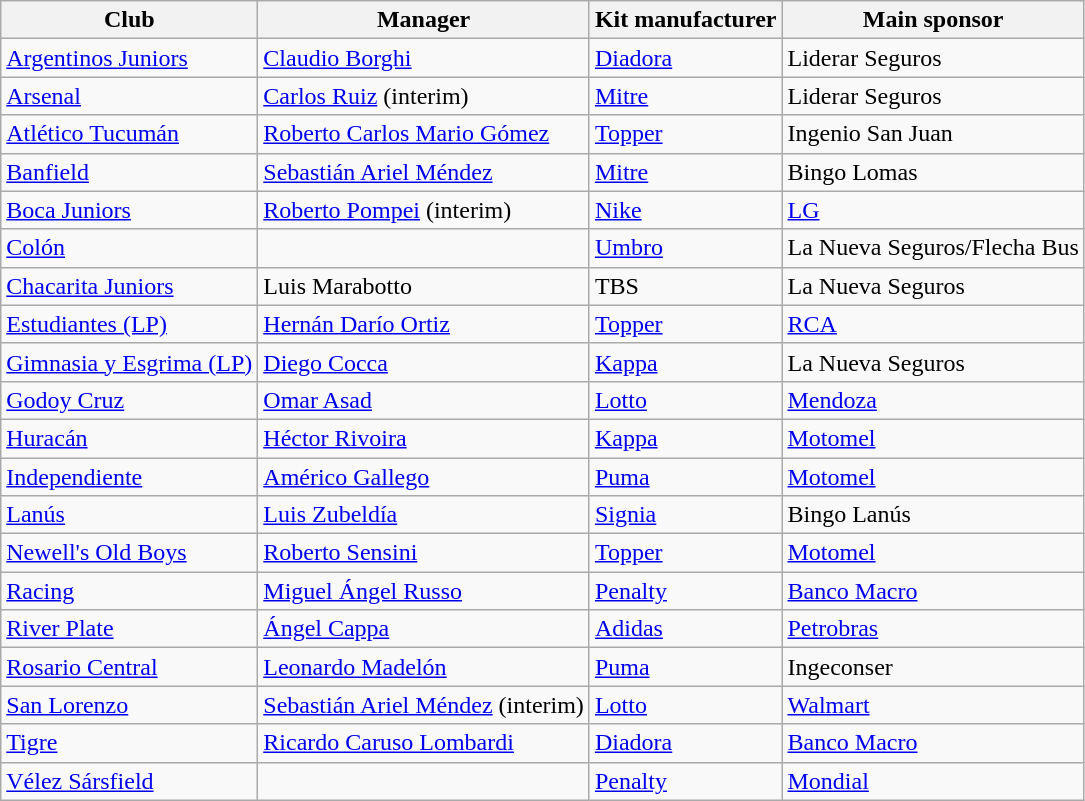<table class="wikitable sortable">
<tr>
<th class="unsortable">Club</th>
<th class="unsortable">Manager</th>
<th>Kit manufacturer</th>
<th>Main sponsor</th>
</tr>
<tr>
<td><a href='#'>Argentinos Juniors</a></td>
<td> <a href='#'>Claudio Borghi</a></td>
<td><a href='#'>Diadora</a></td>
<td>Liderar Seguros</td>
</tr>
<tr>
<td><a href='#'>Arsenal</a></td>
<td> <a href='#'>Carlos Ruiz</a> (interim)</td>
<td><a href='#'>Mitre</a></td>
<td>Liderar Seguros</td>
</tr>
<tr>
<td><a href='#'>Atlético Tucumán</a></td>
<td> <a href='#'>Roberto Carlos Mario Gómez</a></td>
<td><a href='#'>Topper</a></td>
<td>Ingenio San Juan</td>
</tr>
<tr>
<td><a href='#'>Banfield</a></td>
<td> <a href='#'>Sebastián Ariel Méndez</a></td>
<td><a href='#'>Mitre</a></td>
<td>Bingo Lomas</td>
</tr>
<tr>
<td><a href='#'>Boca Juniors</a></td>
<td> <a href='#'>Roberto Pompei</a> (interim)</td>
<td><a href='#'>Nike</a></td>
<td><a href='#'>LG</a></td>
</tr>
<tr>
<td><a href='#'>Colón</a></td>
<td> </td>
<td><a href='#'>Umbro</a></td>
<td>La Nueva Seguros/Flecha Bus</td>
</tr>
<tr>
<td><a href='#'>Chacarita Juniors</a></td>
<td> Luis Marabotto</td>
<td>TBS</td>
<td>La Nueva Seguros</td>
</tr>
<tr>
<td><a href='#'>Estudiantes (LP)</a></td>
<td> <a href='#'>Hernán Darío Ortiz</a></td>
<td><a href='#'>Topper</a></td>
<td><a href='#'>RCA</a></td>
</tr>
<tr>
<td><a href='#'>Gimnasia y Esgrima (LP)</a></td>
<td> <a href='#'>Diego Cocca</a></td>
<td><a href='#'>Kappa</a></td>
<td>La Nueva Seguros</td>
</tr>
<tr>
<td><a href='#'>Godoy Cruz</a></td>
<td> <a href='#'>Omar Asad</a></td>
<td><a href='#'>Lotto</a></td>
<td><a href='#'>Mendoza</a></td>
</tr>
<tr>
<td><a href='#'>Huracán</a></td>
<td> <a href='#'>Héctor Rivoira</a></td>
<td><a href='#'>Kappa</a></td>
<td><a href='#'>Motomel</a></td>
</tr>
<tr>
<td><a href='#'>Independiente</a></td>
<td> <a href='#'>Américo Gallego</a></td>
<td><a href='#'>Puma</a></td>
<td><a href='#'>Motomel</a></td>
</tr>
<tr>
<td><a href='#'>Lanús</a></td>
<td> <a href='#'>Luis Zubeldía</a></td>
<td><a href='#'>Signia</a></td>
<td>Bingo Lanús</td>
</tr>
<tr>
<td><a href='#'>Newell's Old Boys</a></td>
<td> <a href='#'>Roberto Sensini</a></td>
<td><a href='#'>Topper</a></td>
<td><a href='#'>Motomel</a></td>
</tr>
<tr>
<td><a href='#'>Racing</a></td>
<td> <a href='#'>Miguel Ángel Russo</a></td>
<td><a href='#'>Penalty</a></td>
<td><a href='#'>Banco Macro</a></td>
</tr>
<tr>
<td><a href='#'>River Plate</a></td>
<td> <a href='#'>Ángel Cappa</a></td>
<td><a href='#'>Adidas</a></td>
<td><a href='#'>Petrobras</a></td>
</tr>
<tr>
<td><a href='#'>Rosario Central</a></td>
<td> <a href='#'>Leonardo Madelón</a></td>
<td><a href='#'>Puma</a></td>
<td>Ingeconser</td>
</tr>
<tr>
<td><a href='#'>San Lorenzo</a></td>
<td> <a href='#'>Sebastián Ariel Méndez</a> (interim)</td>
<td><a href='#'>Lotto</a></td>
<td><a href='#'>Walmart</a></td>
</tr>
<tr>
<td><a href='#'>Tigre</a></td>
<td> <a href='#'>Ricardo Caruso Lombardi</a></td>
<td><a href='#'>Diadora</a></td>
<td><a href='#'>Banco Macro</a></td>
</tr>
<tr>
<td><a href='#'>Vélez Sársfield</a></td>
<td> </td>
<td><a href='#'>Penalty</a></td>
<td><a href='#'>Mondial</a></td>
</tr>
</table>
